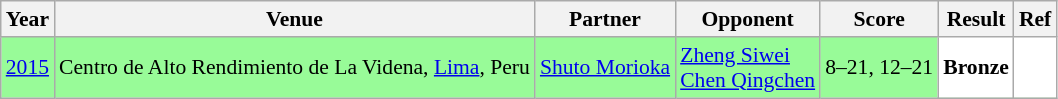<table class="sortable wikitable" style="font-size: 90%;">
<tr>
<th>Year</th>
<th>Venue</th>
<th>Partner</th>
<th>Opponent</th>
<th>Score</th>
<th>Result</th>
<th>Ref</th>
</tr>
<tr style="background:#98FB98">
<td align="center"><a href='#'>2015</a></td>
<td align="left">Centro de Alto Rendimiento de La Videna, <a href='#'>Lima</a>, Peru</td>
<td align="left"> <a href='#'>Shuto Morioka</a></td>
<td align="left"> <a href='#'>Zheng Siwei</a><br> <a href='#'>Chen Qingchen</a></td>
<td align="left">8–21, 12–21</td>
<td style="text-align:left; background:white"> <strong>Bronze</strong></td>
<td style="text-align:center; background:white"></td>
</tr>
</table>
